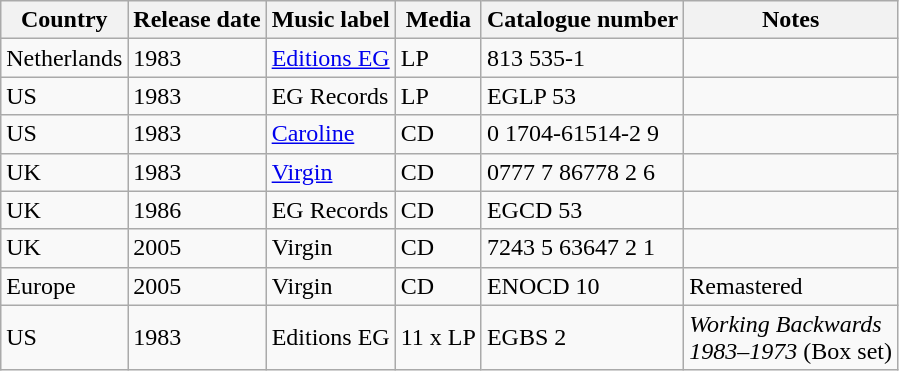<table class="wikitable">
<tr>
<th>Country</th>
<th>Release date</th>
<th>Music label</th>
<th>Media</th>
<th>Catalogue number</th>
<th>Notes</th>
</tr>
<tr>
<td>Netherlands</td>
<td>1983</td>
<td><a href='#'>Editions EG</a></td>
<td>LP</td>
<td>813 535-1</td>
<td></td>
</tr>
<tr>
<td>US</td>
<td>1983</td>
<td>EG Records</td>
<td>LP</td>
<td>EGLP 53</td>
<td></td>
</tr>
<tr>
<td>US</td>
<td>1983</td>
<td><a href='#'>Caroline</a></td>
<td>CD</td>
<td>0 1704-61514-2 9</td>
<td></td>
</tr>
<tr>
<td>UK</td>
<td>1983</td>
<td><a href='#'>Virgin</a></td>
<td>CD</td>
<td>0777 7 86778 2 6</td>
<td></td>
</tr>
<tr>
<td>UK</td>
<td>1986</td>
<td>EG Records</td>
<td>CD</td>
<td>EGCD 53</td>
<td></td>
</tr>
<tr>
<td>UK</td>
<td>2005</td>
<td>Virgin</td>
<td>CD</td>
<td>7243 5 63647 2 1</td>
<td></td>
</tr>
<tr>
<td>Europe</td>
<td>2005</td>
<td>Virgin</td>
<td>CD</td>
<td>ENOCD 10</td>
<td>Remastered</td>
</tr>
<tr>
<td>US</td>
<td>1983</td>
<td>Editions EG</td>
<td>11 x LP</td>
<td>EGBS 2</td>
<td><em>Working Backwards<br>1983–1973</em> (Box set)</td>
</tr>
</table>
